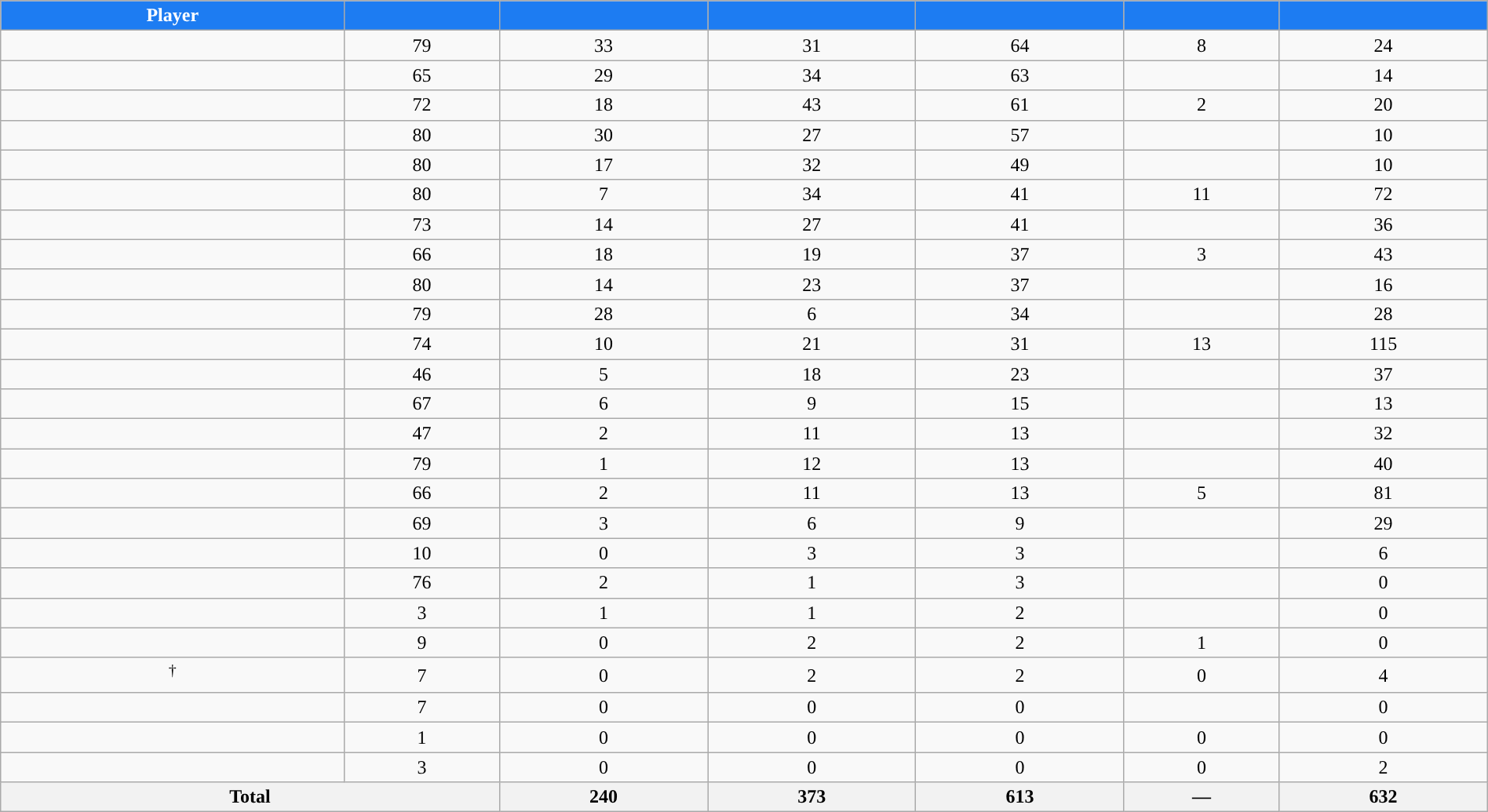<table class="wikitable sortable" style="width:100%; text-align:center;">
<tr align=center>
<th style="color:white; background:#1D7CF2; ">Player</th>
<th style="color:white; background:#1D7CF2; "></th>
<th style="color:white; background:#1D7CF2; "></th>
<th style="color:white; background:#1D7CF2; "></th>
<th style="color:white; background:#1D7CF2; "></th>
<th style="color:white; background:#1D7CF2; "></th>
<th style="color:white; background:#1D7CF2; "></th>
</tr>
<tr>
<td></td>
<td>79</td>
<td>33</td>
<td>31</td>
<td>64</td>
<td>8</td>
<td>24</td>
</tr>
<tr>
<td></td>
<td>65</td>
<td>29</td>
<td>34</td>
<td>63</td>
<td></td>
<td>14</td>
</tr>
<tr>
<td></td>
<td>72</td>
<td>18</td>
<td>43</td>
<td>61</td>
<td>2</td>
<td>20</td>
</tr>
<tr>
<td></td>
<td>80</td>
<td>30</td>
<td>27</td>
<td>57</td>
<td></td>
<td>10</td>
</tr>
<tr>
<td></td>
<td>80</td>
<td>17</td>
<td>32</td>
<td>49</td>
<td></td>
<td>10</td>
</tr>
<tr>
<td></td>
<td>80</td>
<td>7</td>
<td>34</td>
<td>41</td>
<td>11</td>
<td>72</td>
</tr>
<tr>
<td></td>
<td>73</td>
<td>14</td>
<td>27</td>
<td>41</td>
<td></td>
<td>36</td>
</tr>
<tr>
<td></td>
<td>66</td>
<td>18</td>
<td>19</td>
<td>37</td>
<td>3</td>
<td>43</td>
</tr>
<tr>
<td></td>
<td>80</td>
<td>14</td>
<td>23</td>
<td>37</td>
<td></td>
<td>16</td>
</tr>
<tr>
<td></td>
<td>79</td>
<td>28</td>
<td>6</td>
<td>34</td>
<td></td>
<td>28</td>
</tr>
<tr>
<td></td>
<td>74</td>
<td>10</td>
<td>21</td>
<td>31</td>
<td>13</td>
<td>115</td>
</tr>
<tr>
<td></td>
<td>46</td>
<td>5</td>
<td>18</td>
<td>23</td>
<td></td>
<td>37</td>
</tr>
<tr>
<td></td>
<td>67</td>
<td>6</td>
<td>9</td>
<td>15</td>
<td></td>
<td>13</td>
</tr>
<tr>
<td></td>
<td>47</td>
<td>2</td>
<td>11</td>
<td>13</td>
<td></td>
<td>32</td>
</tr>
<tr>
<td></td>
<td>79</td>
<td>1</td>
<td>12</td>
<td>13</td>
<td></td>
<td>40</td>
</tr>
<tr>
<td></td>
<td>66</td>
<td>2</td>
<td>11</td>
<td>13</td>
<td>5</td>
<td>81</td>
</tr>
<tr>
<td></td>
<td>69</td>
<td>3</td>
<td>6</td>
<td>9</td>
<td></td>
<td>29</td>
</tr>
<tr>
<td></td>
<td>10</td>
<td>0</td>
<td>3</td>
<td>3</td>
<td></td>
<td>6</td>
</tr>
<tr>
<td></td>
<td>76</td>
<td>2</td>
<td>1</td>
<td>3</td>
<td></td>
<td>0</td>
</tr>
<tr>
<td></td>
<td>3</td>
<td>1</td>
<td>1</td>
<td>2</td>
<td></td>
<td>0</td>
</tr>
<tr>
<td></td>
<td>9</td>
<td>0</td>
<td>2</td>
<td>2</td>
<td>1</td>
<td>0</td>
</tr>
<tr>
<td><sup>†</sup></td>
<td>7</td>
<td>0</td>
<td>2</td>
<td>2</td>
<td>0</td>
<td>4</td>
</tr>
<tr>
<td></td>
<td>7</td>
<td>0</td>
<td>0</td>
<td>0</td>
<td></td>
<td>0</td>
</tr>
<tr>
<td></td>
<td>1</td>
<td>0</td>
<td>0</td>
<td>0</td>
<td>0</td>
<td>0</td>
</tr>
<tr>
<td></td>
<td>3</td>
<td>0</td>
<td>0</td>
<td>0</td>
<td>0</td>
<td>2</td>
</tr>
<tr class="sortbottom">
<th colspan=2>Total</th>
<th>240</th>
<th>373</th>
<th>613</th>
<th>—</th>
<th>632</th>
</tr>
</table>
